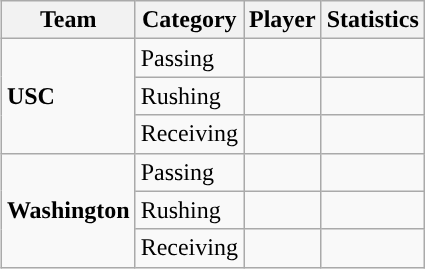<table class="wikitable" style="float: right;">
<tr>
<th>Team</th>
<th>Category</th>
<th>Player</th>
<th>Statistics</th>
</tr>
<tr>
<td rowspan=3><strong>USC</strong></td>
<td>Passing</td>
<td></td>
<td></td>
</tr>
<tr>
<td>Rushing</td>
<td></td>
<td></td>
</tr>
<tr>
<td>Receiving</td>
<td></td>
<td></td>
</tr>
<tr>
<td rowspan=3><strong>Washington</strong></td>
<td>Passing</td>
<td></td>
<td></td>
</tr>
<tr>
<td>Rushing</td>
<td></td>
<td></td>
</tr>
<tr>
<td>Receiving</td>
<td></td>
<td></td>
</tr>
</table>
